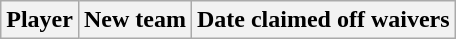<table class="wikitable">
<tr>
<th>Player</th>
<th>New team</th>
<th>Date claimed off waivers</th>
</tr>
</table>
